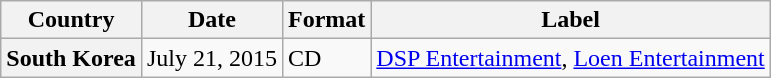<table class="wikitable plainrowheaders">
<tr>
<th scope="col">Country</th>
<th>Date</th>
<th>Format</th>
<th>Label</th>
</tr>
<tr>
<th scope="row">South Korea</th>
<td>July 21, 2015</td>
<td>CD</td>
<td><a href='#'>DSP Entertainment</a>, <a href='#'>Loen Entertainment</a></td>
</tr>
</table>
